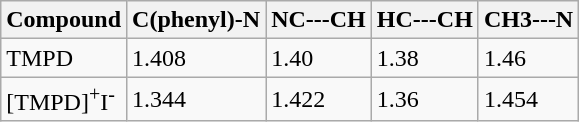<table class= wikitable>
<tr>
<th>Compound</th>
<th>C(phenyl)-N</th>
<th>NC---CH</th>
<th>HC---CH</th>
<th>CH3---N</th>
</tr>
<tr>
<td>TMPD</td>
<td>1.408</td>
<td>1.40</td>
<td>1.38</td>
<td>1.46</td>
</tr>
<tr>
<td>[TMPD]<sup>+</sup>I<sup>-</sup></td>
<td>1.344</td>
<td>1.422</td>
<td>1.36</td>
<td>1.454</td>
</tr>
</table>
